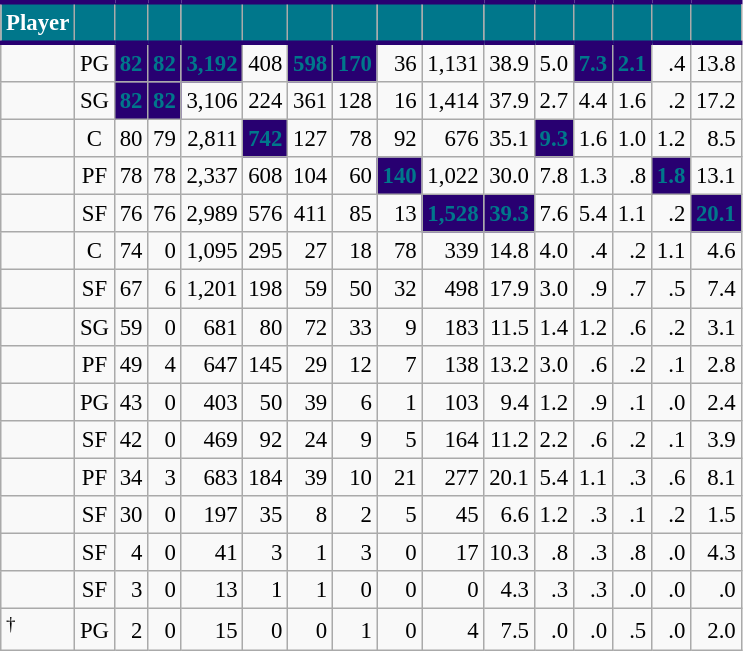<table class="wikitable sortable" style="font-size: 95%; text-align:right;">
<tr>
<th style="background:#00778B; color:#FFFFFF; border-top:#280071 3px solid; border-bottom:#280071 3px solid;">Player</th>
<th style="background:#00778B; color:#FFFFFF; border-top:#280071 3px solid; border-bottom:#280071 3px solid;"></th>
<th style="background:#00778B; color:#FFFFFF; border-top:#280071 3px solid; border-bottom:#280071 3px solid;"></th>
<th style="background:#00778B; color:#FFFFFF; border-top:#280071 3px solid; border-bottom:#280071 3px solid;"></th>
<th style="background:#00778B; color:#FFFFFF; border-top:#280071 3px solid; border-bottom:#280071 3px solid;"></th>
<th style="background:#00778B; color:#FFFFFF; border-top:#280071 3px solid; border-bottom:#280071 3px solid;"></th>
<th style="background:#00778B; color:#FFFFFF; border-top:#280071 3px solid; border-bottom:#280071 3px solid;"></th>
<th style="background:#00778B; color:#FFFFFF; border-top:#280071 3px solid; border-bottom:#280071 3px solid;"></th>
<th style="background:#00778B; color:#FFFFFF; border-top:#280071 3px solid; border-bottom:#280071 3px solid;"></th>
<th style="background:#00778B; color:#FFFFFF; border-top:#280071 3px solid; border-bottom:#280071 3px solid;"></th>
<th style="background:#00778B; color:#FFFFFF; border-top:#280071 3px solid; border-bottom:#280071 3px solid;"></th>
<th style="background:#00778B; color:#FFFFFF; border-top:#280071 3px solid; border-bottom:#280071 3px solid;"></th>
<th style="background:#00778B; color:#FFFFFF; border-top:#280071 3px solid; border-bottom:#280071 3px solid;"></th>
<th style="background:#00778B; color:#FFFFFF; border-top:#280071 3px solid; border-bottom:#280071 3px solid;"></th>
<th style="background:#00778B; color:#FFFFFF; border-top:#280071 3px solid; border-bottom:#280071 3px solid;"></th>
<th style="background:#00778B; color:#FFFFFF; border-top:#280071 3px solid; border-bottom:#280071 3px solid;"></th>
</tr>
<tr>
<td style="text-align:left;"></td>
<td style="text-align:center;">PG</td>
<td style="background:#280071; color:#00778B;"><strong>82</strong></td>
<td style="background:#280071; color:#00778B;"><strong>82</strong></td>
<td style="background:#280071; color:#00778B;"><strong>3,192</strong></td>
<td>408</td>
<td style="background:#280071; color:#00778B;"><strong>598</strong></td>
<td style="background:#280071; color:#00778B;"><strong>170</strong></td>
<td>36</td>
<td>1,131</td>
<td>38.9</td>
<td>5.0</td>
<td style="background:#280071; color:#00778B;"><strong>7.3</strong></td>
<td style="background:#280071; color:#00778B;"><strong>2.1</strong></td>
<td>.4</td>
<td>13.8</td>
</tr>
<tr>
<td style="text-align:left;"></td>
<td style="text-align:center;">SG</td>
<td style="background:#280071; color:#00778B;"><strong>82</strong></td>
<td style="background:#280071; color:#00778B;"><strong>82</strong></td>
<td>3,106</td>
<td>224</td>
<td>361</td>
<td>128</td>
<td>16</td>
<td>1,414</td>
<td>37.9</td>
<td>2.7</td>
<td>4.4</td>
<td>1.6</td>
<td>.2</td>
<td>17.2</td>
</tr>
<tr>
<td style="text-align:left;"></td>
<td style="text-align:center;">C</td>
<td>80</td>
<td>79</td>
<td>2,811</td>
<td style="background:#280071; color:#00778B;"><strong>742</strong></td>
<td>127</td>
<td>78</td>
<td>92</td>
<td>676</td>
<td>35.1</td>
<td style="background:#280071; color:#00778B;"><strong>9.3</strong></td>
<td>1.6</td>
<td>1.0</td>
<td>1.2</td>
<td>8.5</td>
</tr>
<tr>
<td style="text-align:left;"></td>
<td style="text-align:center;">PF</td>
<td>78</td>
<td>78</td>
<td>2,337</td>
<td>608</td>
<td>104</td>
<td>60</td>
<td style="background:#280071; color:#00778B;"><strong>140</strong></td>
<td>1,022</td>
<td>30.0</td>
<td>7.8</td>
<td>1.3</td>
<td>.8</td>
<td style="background:#280071; color:#00778B;"><strong>1.8</strong></td>
<td>13.1</td>
</tr>
<tr>
<td style="text-align:left;"></td>
<td style="text-align:center;">SF</td>
<td>76</td>
<td>76</td>
<td>2,989</td>
<td>576</td>
<td>411</td>
<td>85</td>
<td>13</td>
<td style="background:#280071; color:#00778B;"><strong>1,528</strong></td>
<td style="background:#280071; color:#00778B;"><strong>39.3</strong></td>
<td>7.6</td>
<td>5.4</td>
<td>1.1</td>
<td>.2</td>
<td style="background:#280071; color:#00778B;"><strong>20.1</strong></td>
</tr>
<tr>
<td style="text-align:left;"></td>
<td style="text-align:center;">C</td>
<td>74</td>
<td>0</td>
<td>1,095</td>
<td>295</td>
<td>27</td>
<td>18</td>
<td>78</td>
<td>339</td>
<td>14.8</td>
<td>4.0</td>
<td>.4</td>
<td>.2</td>
<td>1.1</td>
<td>4.6</td>
</tr>
<tr>
<td style="text-align:left;"></td>
<td style="text-align:center;">SF</td>
<td>67</td>
<td>6</td>
<td>1,201</td>
<td>198</td>
<td>59</td>
<td>50</td>
<td>32</td>
<td>498</td>
<td>17.9</td>
<td>3.0</td>
<td>.9</td>
<td>.7</td>
<td>.5</td>
<td>7.4</td>
</tr>
<tr>
<td style="text-align:left;"></td>
<td style="text-align:center;">SG</td>
<td>59</td>
<td>0</td>
<td>681</td>
<td>80</td>
<td>72</td>
<td>33</td>
<td>9</td>
<td>183</td>
<td>11.5</td>
<td>1.4</td>
<td>1.2</td>
<td>.6</td>
<td>.2</td>
<td>3.1</td>
</tr>
<tr>
<td style="text-align:left;"></td>
<td style="text-align:center;">PF</td>
<td>49</td>
<td>4</td>
<td>647</td>
<td>145</td>
<td>29</td>
<td>12</td>
<td>7</td>
<td>138</td>
<td>13.2</td>
<td>3.0</td>
<td>.6</td>
<td>.2</td>
<td>.1</td>
<td>2.8</td>
</tr>
<tr>
<td style="text-align:left;"></td>
<td style="text-align:center;">PG</td>
<td>43</td>
<td>0</td>
<td>403</td>
<td>50</td>
<td>39</td>
<td>6</td>
<td>1</td>
<td>103</td>
<td>9.4</td>
<td>1.2</td>
<td>.9</td>
<td>.1</td>
<td>.0</td>
<td>2.4</td>
</tr>
<tr>
<td style="text-align:left;"></td>
<td style="text-align:center;">SF</td>
<td>42</td>
<td>0</td>
<td>469</td>
<td>92</td>
<td>24</td>
<td>9</td>
<td>5</td>
<td>164</td>
<td>11.2</td>
<td>2.2</td>
<td>.6</td>
<td>.2</td>
<td>.1</td>
<td>3.9</td>
</tr>
<tr>
<td style="text-align:left;"></td>
<td style="text-align:center;">PF</td>
<td>34</td>
<td>3</td>
<td>683</td>
<td>184</td>
<td>39</td>
<td>10</td>
<td>21</td>
<td>277</td>
<td>20.1</td>
<td>5.4</td>
<td>1.1</td>
<td>.3</td>
<td>.6</td>
<td>8.1</td>
</tr>
<tr>
<td style="text-align:left;"></td>
<td style="text-align:center;">SF</td>
<td>30</td>
<td>0</td>
<td>197</td>
<td>35</td>
<td>8</td>
<td>2</td>
<td>5</td>
<td>45</td>
<td>6.6</td>
<td>1.2</td>
<td>.3</td>
<td>.1</td>
<td>.2</td>
<td>1.5</td>
</tr>
<tr>
<td style="text-align:left;"></td>
<td style="text-align:center;">SF</td>
<td>4</td>
<td>0</td>
<td>41</td>
<td>3</td>
<td>1</td>
<td>3</td>
<td>0</td>
<td>17</td>
<td>10.3</td>
<td>.8</td>
<td>.3</td>
<td>.8</td>
<td>.0</td>
<td>4.3</td>
</tr>
<tr>
<td style="text-align:left;"></td>
<td style="text-align:center;">SF</td>
<td>3</td>
<td>0</td>
<td>13</td>
<td>1</td>
<td>1</td>
<td>0</td>
<td>0</td>
<td>0</td>
<td>4.3</td>
<td>.3</td>
<td>.3</td>
<td>.0</td>
<td>.0</td>
<td>.0</td>
</tr>
<tr>
<td style="text-align:left;"><sup>†</sup></td>
<td style="text-align:center;">PG</td>
<td>2</td>
<td>0</td>
<td>15</td>
<td>0</td>
<td>0</td>
<td>1</td>
<td>0</td>
<td>4</td>
<td>7.5</td>
<td>.0</td>
<td>.0</td>
<td>.5</td>
<td>.0</td>
<td>2.0</td>
</tr>
</table>
